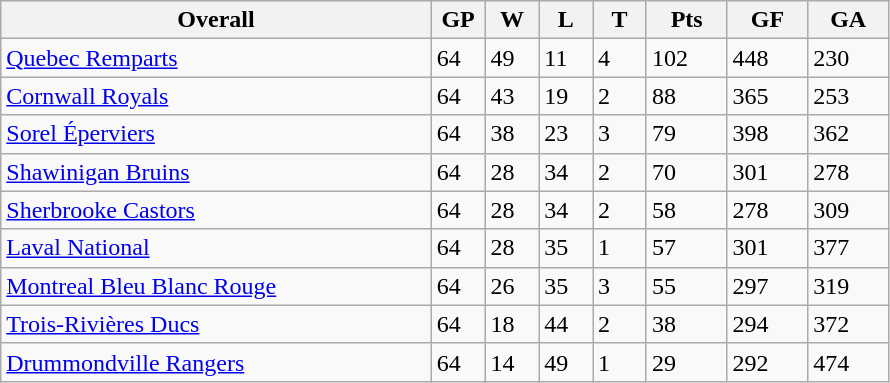<table class="wikitable">
<tr>
<th bgcolor="#DDDDFF" width="40%">Overall</th>
<th bgcolor="#DDDDFF" width="5%">GP</th>
<th bgcolor="#DDDDFF" width="5%">W</th>
<th bgcolor="#DDDDFF" width="5%">L</th>
<th bgcolor="#DDDDFF" width="5%">T</th>
<th bgcolor="#DDDDFF" width="7.5%">Pts</th>
<th bgcolor="#DDDDFF" width="7.5%">GF</th>
<th bgcolor="#DDDDFF" width="7.5%">GA</th>
</tr>
<tr>
<td><a href='#'>Quebec Remparts</a></td>
<td>64</td>
<td>49</td>
<td>11</td>
<td>4</td>
<td>102</td>
<td>448</td>
<td>230</td>
</tr>
<tr>
<td><a href='#'>Cornwall Royals</a></td>
<td>64</td>
<td>43</td>
<td>19</td>
<td>2</td>
<td>88</td>
<td>365</td>
<td>253</td>
</tr>
<tr>
<td><a href='#'>Sorel Éperviers</a></td>
<td>64</td>
<td>38</td>
<td>23</td>
<td>3</td>
<td>79</td>
<td>398</td>
<td>362</td>
</tr>
<tr>
<td><a href='#'>Shawinigan Bruins</a></td>
<td>64</td>
<td>28</td>
<td>34</td>
<td>2</td>
<td>70</td>
<td>301</td>
<td>278</td>
</tr>
<tr>
<td><a href='#'>Sherbrooke Castors</a></td>
<td>64</td>
<td>28</td>
<td>34</td>
<td>2</td>
<td>58</td>
<td>278</td>
<td>309</td>
</tr>
<tr>
<td><a href='#'>Laval National</a></td>
<td>64</td>
<td>28</td>
<td>35</td>
<td>1</td>
<td>57</td>
<td>301</td>
<td>377</td>
</tr>
<tr>
<td><a href='#'>Montreal Bleu Blanc Rouge</a></td>
<td>64</td>
<td>26</td>
<td>35</td>
<td>3</td>
<td>55</td>
<td>297</td>
<td>319</td>
</tr>
<tr>
<td><a href='#'>Trois-Rivières Ducs</a></td>
<td>64</td>
<td>18</td>
<td>44</td>
<td>2</td>
<td>38</td>
<td>294</td>
<td>372</td>
</tr>
<tr>
<td><a href='#'>Drummondville Rangers</a></td>
<td>64</td>
<td>14</td>
<td>49</td>
<td>1</td>
<td>29</td>
<td>292</td>
<td>474</td>
</tr>
</table>
